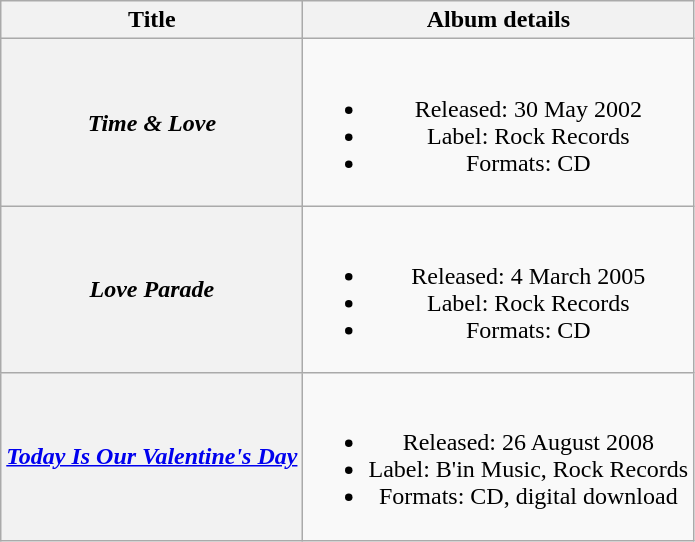<table class="wikitable plainrowheaders" style="text-align:center;">
<tr>
<th rowspan="1">Title</th>
<th rowspan="1">Album details</th>
</tr>
<tr>
<th scope="row"><em>Time & Love</em></th>
<td><br><ul><li>Released: 30 May 2002</li><li>Label: Rock Records</li><li>Formats: CD</li></ul></td>
</tr>
<tr>
<th scope="row"><em>Love Parade</em></th>
<td><br><ul><li>Released: 4 March 2005</li><li>Label: Rock Records</li><li>Formats: CD</li></ul></td>
</tr>
<tr>
<th scope="row"><em><a href='#'>Today Is Our Valentine's Day</a></em></th>
<td><br><ul><li>Released: 26 August 2008</li><li>Label: B'in Music, Rock Records</li><li>Formats: CD, digital download</li></ul></td>
</tr>
</table>
